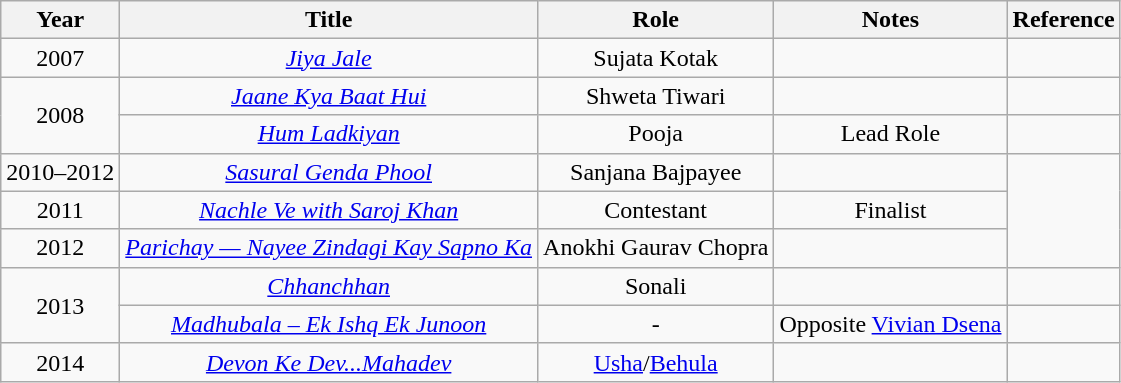<table class="wikitable" style="text-align:center;">
<tr>
<th>Year</th>
<th>Title</th>
<th>Role</th>
<th>Notes</th>
<th>Reference</th>
</tr>
<tr>
<td>2007</td>
<td><em><a href='#'>Jiya Jale</a></em></td>
<td>Sujata Kotak</td>
<td></td>
<td></td>
</tr>
<tr>
<td rowspan="2">2008</td>
<td><em><a href='#'>Jaane Kya Baat Hui</a></em></td>
<td>Shweta Tiwari</td>
<td></td>
<td></td>
</tr>
<tr>
<td><em><a href='#'>Hum Ladkiyan</a></em></td>
<td>Pooja</td>
<td>Lead Role</td>
<td></td>
</tr>
<tr>
<td>2010–2012</td>
<td><em><a href='#'>Sasural Genda Phool</a></em></td>
<td>Sanjana Bajpayee</td>
<td></td>
<td rowspan="3"></td>
</tr>
<tr>
<td>2011</td>
<td><em><a href='#'>Nachle Ve with Saroj Khan</a></em></td>
<td>Contestant</td>
<td>Finalist</td>
</tr>
<tr>
<td>2012</td>
<td><em><a href='#'>Parichay — Nayee Zindagi Kay Sapno Ka</a></em></td>
<td>Anokhi Gaurav Chopra</td>
<td></td>
</tr>
<tr>
<td rowspan="2">2013</td>
<td><em><a href='#'>Chhanchhan</a></em></td>
<td>Sonali</td>
<td></td>
<td></td>
</tr>
<tr>
<td><em><a href='#'>Madhubala – Ek Ishq Ek Junoon</a></em></td>
<td>-</td>
<td>Opposite <a href='#'>Vivian Dsena</a></td>
<td></td>
</tr>
<tr>
<td>2014</td>
<td><em><a href='#'>Devon Ke Dev...Mahadev</a></em></td>
<td><a href='#'>Usha</a>/<a href='#'>Behula</a></td>
<td></td>
<td></td>
</tr>
</table>
